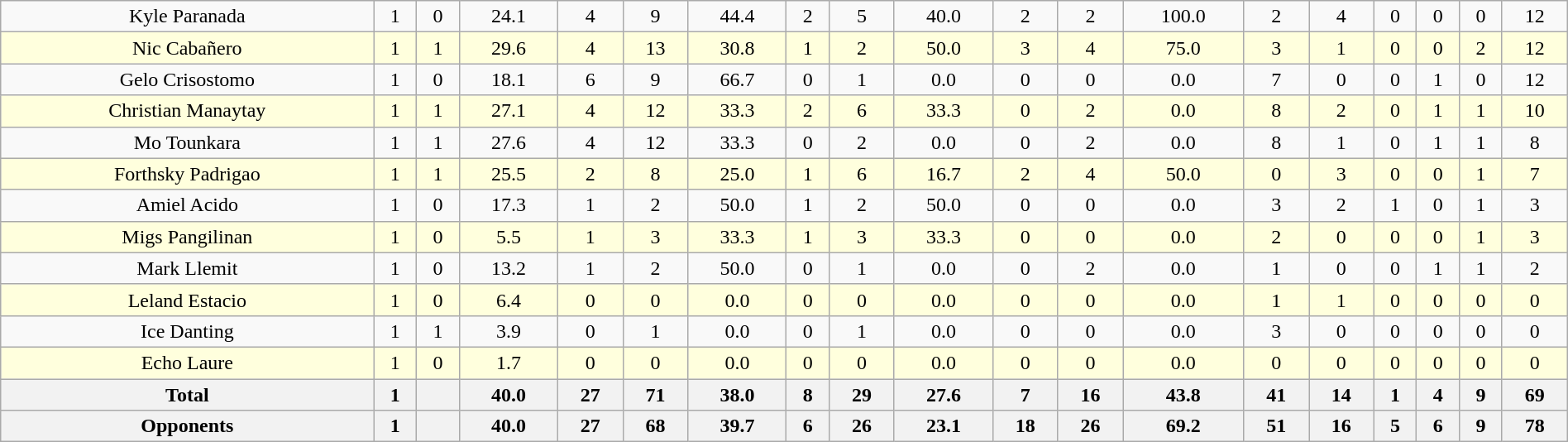<table class=wikitable width=100%>
<tr align=center>
<td>Kyle Paranada</td>
<td>1</td>
<td>0</td>
<td>24.1</td>
<td>4</td>
<td>9</td>
<td>44.4</td>
<td style=>2</td>
<td>5</td>
<td>40.0</td>
<td>2</td>
<td>2</td>
<td style=>100.0</td>
<td>2</td>
<td style=>4</td>
<td>0</td>
<td>0</td>
<td>0</td>
<td style=>12</td>
</tr>
<tr bgcolor=#ffffdd align=center>
<td>Nic Cabañero</td>
<td>1</td>
<td>1</td>
<td style=>29.6</td>
<td>4</td>
<td style=>13</td>
<td>30.8</td>
<td>1</td>
<td>2</td>
<td style=>50.0</td>
<td style=>3</td>
<td style=>4</td>
<td>75.0</td>
<td>3</td>
<td>1</td>
<td>0</td>
<td>0</td>
<td>2</td>
<td style=>12</td>
</tr>
<tr align=center>
<td>Gelo Crisostomo</td>
<td>1</td>
<td>0</td>
<td>18.1</td>
<td style=>6</td>
<td>9</td>
<td style=>66.7</td>
<td>0</td>
<td>1</td>
<td>0.0</td>
<td>0</td>
<td>0</td>
<td>0.0</td>
<td>7</td>
<td>0</td>
<td>0</td>
<td style=>1</td>
<td>0</td>
<td style=>12</td>
</tr>
<tr bgcolor=#ffffdd align=center>
<td>Christian Manaytay</td>
<td>1</td>
<td>1</td>
<td>27.1</td>
<td>4</td>
<td>12</td>
<td>33.3</td>
<td style=>2</td>
<td style=>6</td>
<td>33.3</td>
<td>0</td>
<td>2</td>
<td>0.0</td>
<td style=>8</td>
<td>2</td>
<td>0</td>
<td style=>1</td>
<td>1</td>
<td>10</td>
</tr>
<tr align=center>
<td>Mo Tounkara</td>
<td>1</td>
<td>1</td>
<td>27.6</td>
<td>4</td>
<td>12</td>
<td>33.3</td>
<td>0</td>
<td>2</td>
<td>0.0</td>
<td>0</td>
<td>2</td>
<td>0.0</td>
<td style=>8</td>
<td>1</td>
<td>0</td>
<td style=>1</td>
<td>1</td>
<td>8</td>
</tr>
<tr bgcolor=#ffffdd align=center>
<td>Forthsky Padrigao</td>
<td>1</td>
<td>1</td>
<td>25.5</td>
<td>2</td>
<td>8</td>
<td>25.0</td>
<td>1</td>
<td style=>6</td>
<td>16.7</td>
<td>2</td>
<td style=>4</td>
<td>50.0</td>
<td>0</td>
<td>3</td>
<td>0</td>
<td>0</td>
<td>1</td>
<td>7</td>
</tr>
<tr align=center>
<td>Amiel Acido</td>
<td>1</td>
<td>0</td>
<td>17.3</td>
<td>1</td>
<td>2</td>
<td>50.0</td>
<td>1</td>
<td>2</td>
<td style=>50.0</td>
<td>0</td>
<td>0</td>
<td>0.0</td>
<td>3</td>
<td>2</td>
<td style=>1</td>
<td>0</td>
<td>1</td>
<td>3</td>
</tr>
<tr bgcolor=#ffffdd align=center>
<td>Migs Pangilinan</td>
<td>1</td>
<td>0</td>
<td>5.5</td>
<td>1</td>
<td>3</td>
<td>33.3</td>
<td>1</td>
<td>3</td>
<td>33.3</td>
<td>0</td>
<td>0</td>
<td>0.0</td>
<td>2</td>
<td>0</td>
<td>0</td>
<td>0</td>
<td>1</td>
<td>3</td>
</tr>
<tr align=center>
<td>Mark Llemit</td>
<td>1</td>
<td>0</td>
<td>13.2</td>
<td>1</td>
<td>2</td>
<td>50.0</td>
<td>0</td>
<td>1</td>
<td>0.0</td>
<td>0</td>
<td>2</td>
<td>0.0</td>
<td>1</td>
<td>0</td>
<td>0</td>
<td style=>1</td>
<td>1</td>
<td>2</td>
</tr>
<tr bgcolor=#ffffdd align=center>
<td>Leland Estacio</td>
<td>1</td>
<td>0</td>
<td>6.4</td>
<td>0</td>
<td>0</td>
<td>0.0</td>
<td>0</td>
<td>0</td>
<td>0.0</td>
<td>0</td>
<td>0</td>
<td>0.0</td>
<td>1</td>
<td>1</td>
<td>0</td>
<td>0</td>
<td>0</td>
<td>0</td>
</tr>
<tr align=center>
<td>Ice Danting</td>
<td>1</td>
<td>1</td>
<td>3.9</td>
<td>0</td>
<td>1</td>
<td>0.0</td>
<td>0</td>
<td>1</td>
<td>0.0</td>
<td>0</td>
<td>0</td>
<td>0.0</td>
<td>3</td>
<td>0</td>
<td>0</td>
<td>0</td>
<td>0</td>
<td>0</td>
</tr>
<tr bgcolor=#ffffdd align=center>
<td>Echo Laure</td>
<td>1</td>
<td>0</td>
<td>1.7</td>
<td>0</td>
<td>0</td>
<td>0.0</td>
<td>0</td>
<td>0</td>
<td>0.0</td>
<td>0</td>
<td>0</td>
<td>0.0</td>
<td>0</td>
<td>0</td>
<td>0</td>
<td>0</td>
<td>0</td>
<td>0</td>
</tr>
<tr class=sortbottom>
<th>Total</th>
<th>1</th>
<th></th>
<th>40.0</th>
<th>27</th>
<th>71</th>
<th>38.0</th>
<th>8</th>
<th>29</th>
<th>27.6</th>
<th>7</th>
<th>16</th>
<th>43.8</th>
<th>41</th>
<th>14</th>
<th>1</th>
<th>4</th>
<th>9</th>
<th>69</th>
</tr>
<tr class=sortbottom>
<th>Opponents</th>
<th>1</th>
<th></th>
<th>40.0</th>
<th>27</th>
<th>68</th>
<th>39.7</th>
<th>6</th>
<th>26</th>
<th>23.1</th>
<th>18</th>
<th>26</th>
<th>69.2</th>
<th>51</th>
<th>16</th>
<th>5</th>
<th>6</th>
<th>9</th>
<th>78</th>
</tr>
</table>
